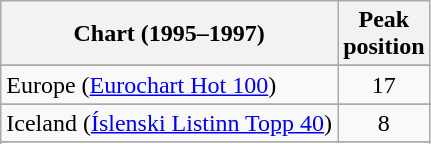<table class="wikitable sortable">
<tr>
<th>Chart (1995–1997)</th>
<th>Peak<br>position</th>
</tr>
<tr>
</tr>
<tr>
</tr>
<tr>
</tr>
<tr>
</tr>
<tr>
<td>Europe (<a href='#'>Eurochart Hot 100</a>)</td>
<td style="text-align:center;">17</td>
</tr>
<tr>
</tr>
<tr>
</tr>
<tr>
<td>Iceland (<a href='#'>Íslenski Listinn Topp 40</a>)</td>
<td style="text-align:center;">8</td>
</tr>
<tr>
</tr>
<tr>
</tr>
<tr>
</tr>
<tr>
</tr>
<tr>
</tr>
<tr>
</tr>
<tr>
</tr>
<tr>
</tr>
<tr>
</tr>
<tr>
</tr>
</table>
